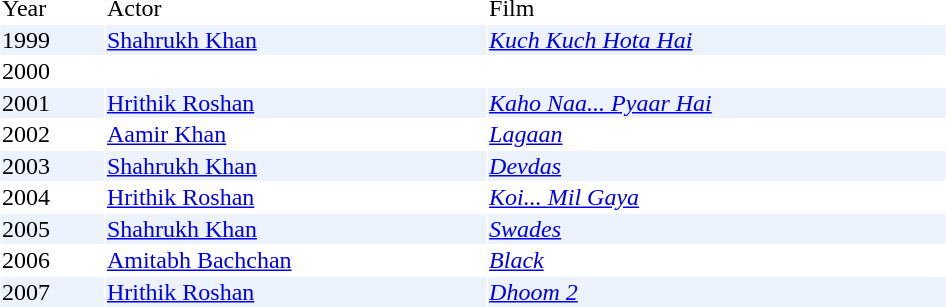<table width="50%" border="0" cellpadding="1" cellspacing="1">
<tr>
<td>Year</td>
<td>Actor</td>
<td>Film</td>
</tr>
<tr bgcolor="#edf3fe">
<td>1999</td>
<td><a href='#'>Shahrukh Khan</a></td>
<td><em><a href='#'>Kuch Kuch Hota Hai</a></em></td>
</tr>
<tr>
<td>2000</td>
<td colspan="2"></td>
</tr>
<tr bgcolor="#edf3fe">
<td>2001</td>
<td><a href='#'>Hrithik Roshan</a></td>
<td><em><a href='#'>Kaho Naa... Pyaar Hai</a></em></td>
</tr>
<tr>
<td>2002</td>
<td><a href='#'>Aamir Khan</a></td>
<td><em><a href='#'>Lagaan</a></em></td>
</tr>
<tr bgcolor="#edf3fe">
<td>2003</td>
<td><a href='#'>Shahrukh Khan</a></td>
<td><em><a href='#'>Devdas</a></em></td>
</tr>
<tr>
<td>2004</td>
<td><a href='#'>Hrithik Roshan</a></td>
<td><em><a href='#'>Koi... Mil Gaya</a></em></td>
</tr>
<tr bgcolor="#edf3fe">
<td>2005</td>
<td><a href='#'>Shahrukh Khan</a></td>
<td><em><a href='#'>Swades</a></em></td>
</tr>
<tr>
<td>2006</td>
<td><a href='#'>Amitabh Bachchan</a></td>
<td><em><a href='#'>Black</a></em></td>
</tr>
<tr bgcolor="#edf3fe">
<td>2007</td>
<td><a href='#'>Hrithik Roshan</a></td>
<td><em><a href='#'>Dhoom 2</a></em></td>
</tr>
</table>
